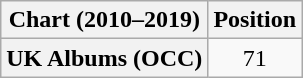<table class="wikitable plainrowheaders" style="text-align:center">
<tr>
<th scope="col">Chart (2010–2019)</th>
<th scope="col">Position</th>
</tr>
<tr>
<th scope="row">UK Albums (OCC)</th>
<td>71</td>
</tr>
</table>
